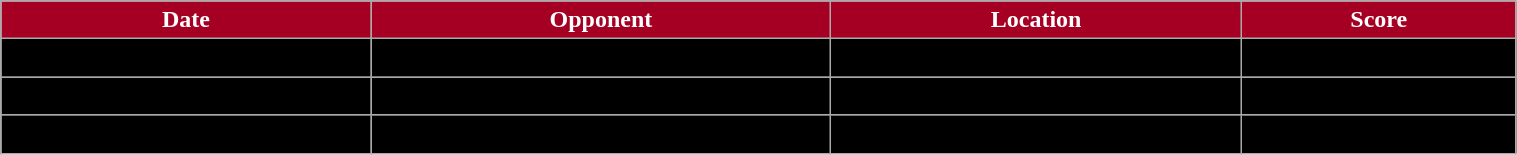<table class="wikitable" width="80%">
<tr align="center"  style=" background:#A50024;color:#FFFFFF;">
<td><strong>Date</strong></td>
<td><strong>Opponent</strong></td>
<td><strong>Location</strong></td>
<td><strong>Score</strong></td>
</tr>
<tr align="center" bgcolor=" ">
<td>March 2</td>
<td></td>
<td></td>
<td></td>
</tr>
<tr align="center" bgcolor=" ">
<td>March 4</td>
<td></td>
<td></td>
<td></td>
</tr>
<tr align="center" bgcolor=" ">
<td>March 6</td>
<td></td>
<td></td>
<td></td>
</tr>
</table>
